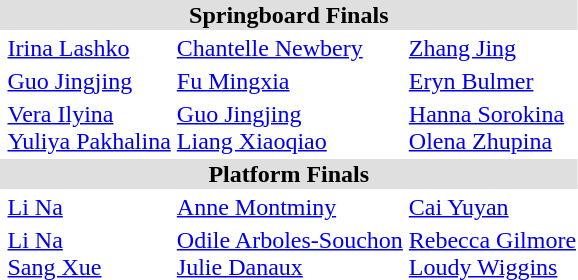<table>
<tr bgcolor="DFDFDF">
<td colspan="4" align="center"><strong>Springboard Finals</strong></td>
</tr>
<tr>
<th scope=row style="text-align:left"></th>
<td><a href='#'>Irina Lashko</a><br><small></small></td>
<td><a href='#'>Chantelle Newbery</a><br><small></small></td>
<td><a href='#'>Zhang Jing</a><br><small></small></td>
</tr>
<tr>
<th scope=row style="text-align:left"></th>
<td><a href='#'>Guo Jingjing</a><br><small></small></td>
<td><a href='#'>Fu Mingxia</a><br><small></small></td>
<td><a href='#'>Eryn Bulmer</a><br><small></small></td>
</tr>
<tr>
<th scope=row style="text-align:left"></th>
<td><a href='#'>Vera Ilyina</a><br><a href='#'>Yuliya Pakhalina</a><br><small></small></td>
<td><a href='#'>Guo Jingjing</a><br><a href='#'>Liang Xiaoqiao</a><br><small></small></td>
<td><a href='#'>Hanna Sorokina</a><br><a href='#'>Olena Zhupina</a><br><small></small></td>
</tr>
<tr bgcolor="DFDFDF">
<td colspan="4" align="center"><strong>Platform Finals</strong></td>
</tr>
<tr>
<th scope=row style="text-align:left"></th>
<td><a href='#'>Li Na</a><br><small></small></td>
<td><a href='#'>Anne Montminy</a><br><small></small></td>
<td><a href='#'>Cai Yuyan</a><br><small></small></td>
</tr>
<tr>
<th scope=row style="text-align:left"></th>
<td><a href='#'>Li Na</a><br><a href='#'>Sang Xue</a><br><small></small></td>
<td><a href='#'>Odile Arboles-Souchon</a><br><a href='#'>Julie Danaux</a><br><small></small></td>
<td><a href='#'>Rebecca Gilmore</a><br><a href='#'>Loudy Wiggins</a><br><small></small></td>
</tr>
</table>
